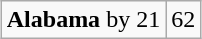<table class="wikitable" style="margin-left: auto; margin-right: auto; border: none;">
<tr align="center">
</tr>
<tr align="center">
<td><strong>Alabama</strong> by 21</td>
<td>62</td>
</tr>
</table>
